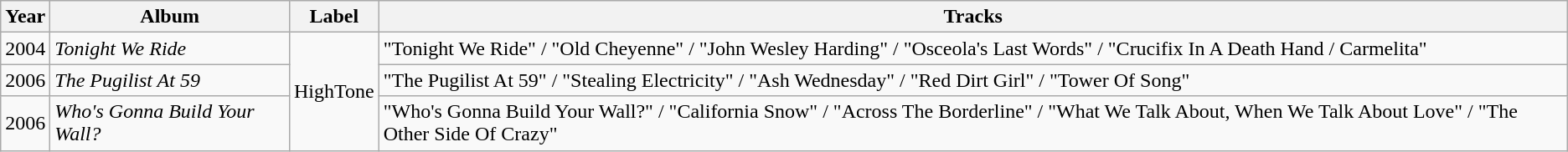<table class="wikitable">
<tr>
<th>Year</th>
<th>Album</th>
<th>Label</th>
<th>Tracks</th>
</tr>
<tr>
<td>2004</td>
<td><em>Tonight We Ride</em></td>
<td rowspan="3">HighTone</td>
<td>"Tonight We Ride" / "Old Cheyenne" / "John Wesley Harding" / "Osceola's Last Words" / "Crucifix In A Death Hand / Carmelita"</td>
</tr>
<tr>
<td>2006</td>
<td><em>The Pugilist At 59</em></td>
<td>"The Pugilist At 59" / "Stealing Electricity" / "Ash Wednesday" / "Red Dirt Girl" / "Tower Of Song"</td>
</tr>
<tr>
<td>2006</td>
<td><em>Who's Gonna Build Your Wall?</em></td>
<td>"Who's Gonna Build Your Wall?" / "California Snow" / "Across The Borderline" / "What We Talk About, When We Talk About Love" / "The Other Side Of Crazy"</td>
</tr>
</table>
